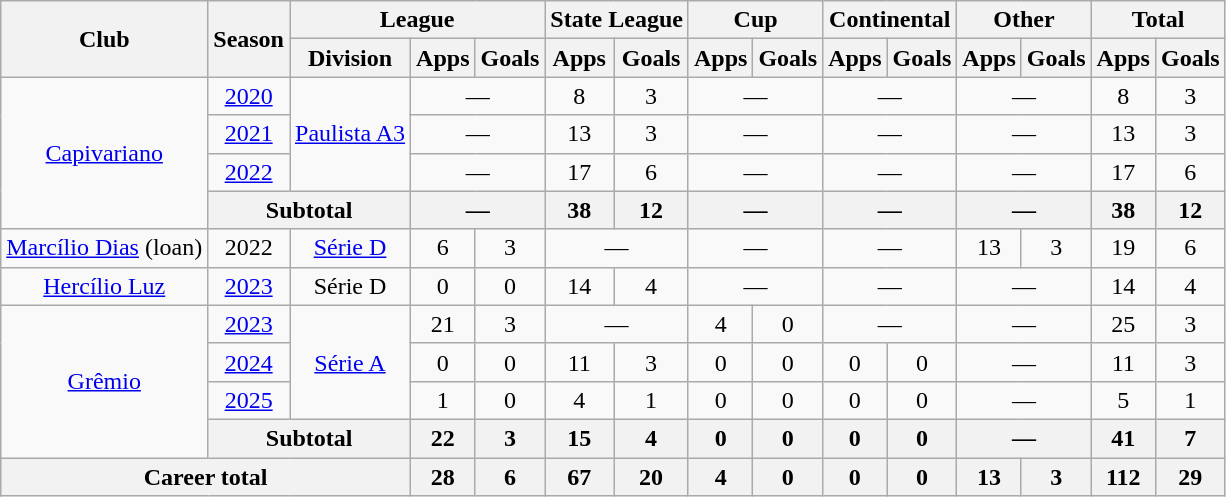<table class="wikitable" style="text-align: center;">
<tr>
<th rowspan="2">Club</th>
<th rowspan="2">Season</th>
<th colspan="3">League</th>
<th colspan="2">State League</th>
<th colspan="2">Cup</th>
<th colspan="2">Continental</th>
<th colspan="2">Other</th>
<th colspan="2">Total</th>
</tr>
<tr>
<th>Division</th>
<th>Apps</th>
<th>Goals</th>
<th>Apps</th>
<th>Goals</th>
<th>Apps</th>
<th>Goals</th>
<th>Apps</th>
<th>Goals</th>
<th>Apps</th>
<th>Goals</th>
<th>Apps</th>
<th>Goals</th>
</tr>
<tr>
<td rowspan="4" align="center"><a href='#'>Capivariano</a></td>
<td><a href='#'>2020</a></td>
<td rowspan="3"><a href='#'>Paulista A3</a></td>
<td colspan="2">—</td>
<td>8</td>
<td>3</td>
<td colspan="2">—</td>
<td colspan="2">—</td>
<td colspan="2">—</td>
<td>8</td>
<td>3</td>
</tr>
<tr>
<td><a href='#'>2021</a></td>
<td colspan="2">—</td>
<td>13</td>
<td>3</td>
<td colspan="2">—</td>
<td colspan="2">—</td>
<td colspan="2">—</td>
<td>13</td>
<td>3</td>
</tr>
<tr>
<td><a href='#'>2022</a></td>
<td colspan="2">—</td>
<td>17</td>
<td>6</td>
<td colspan="2">—</td>
<td colspan="2">—</td>
<td colspan="2">—</td>
<td>17</td>
<td>6</td>
</tr>
<tr>
<th colspan="2">Subtotal</th>
<th colspan="2">—</th>
<th>38</th>
<th>12</th>
<th colspan="2">—</th>
<th colspan="2">—</th>
<th colspan="2">—</th>
<th>38</th>
<th>12</th>
</tr>
<tr>
<td align="center"><a href='#'>Marcílio Dias</a> (loan)</td>
<td>2022</td>
<td><a href='#'>Série D</a></td>
<td>6</td>
<td>3</td>
<td colspan="2">—</td>
<td colspan="2">—</td>
<td colspan="2">—</td>
<td>13</td>
<td>3</td>
<td>19</td>
<td>6</td>
</tr>
<tr>
<td align="center"><a href='#'>Hercílio Luz</a></td>
<td><a href='#'>2023</a></td>
<td>Série D</td>
<td>0</td>
<td>0</td>
<td>14</td>
<td>4</td>
<td colspan="2">—</td>
<td colspan="2">—</td>
<td colspan="2">—</td>
<td>14</td>
<td>4</td>
</tr>
<tr>
<td rowspan="4" align="center"><a href='#'>Grêmio</a></td>
<td><a href='#'>2023</a></td>
<td rowspan="3"><a href='#'>Série A</a></td>
<td>21</td>
<td>3</td>
<td colspan="2">—</td>
<td>4</td>
<td>0</td>
<td colspan="2">—</td>
<td colspan="2">—</td>
<td>25</td>
<td>3</td>
</tr>
<tr>
<td><a href='#'>2024</a></td>
<td>0</td>
<td>0</td>
<td>11</td>
<td>3</td>
<td>0</td>
<td>0</td>
<td>0</td>
<td>0</td>
<td colspan="2">—</td>
<td>11</td>
<td>3</td>
</tr>
<tr>
<td><a href='#'>2025</a></td>
<td>1</td>
<td>0</td>
<td>4</td>
<td>1</td>
<td>0</td>
<td>0</td>
<td>0</td>
<td>0</td>
<td colspan="2">—</td>
<td>5</td>
<td>1</td>
</tr>
<tr>
<th colspan="2">Subtotal</th>
<th>22</th>
<th>3</th>
<th>15</th>
<th>4</th>
<th>0</th>
<th>0</th>
<th>0</th>
<th>0</th>
<th colspan="2">—</th>
<th>41</th>
<th>7</th>
</tr>
<tr>
<th colspan="3"><strong>Career total</strong></th>
<th>28</th>
<th>6</th>
<th>67</th>
<th>20</th>
<th>4</th>
<th>0</th>
<th>0</th>
<th>0</th>
<th>13</th>
<th>3</th>
<th>112</th>
<th>29</th>
</tr>
</table>
